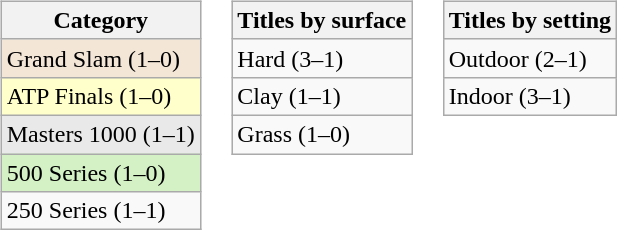<table>
<tr>
<td valign=top><br><table class=wikitable>
<tr>
<th>Category</th>
</tr>
<tr style="background:#f3e6d7;">
<td>Grand Slam (1–0)</td>
</tr>
<tr style="background:#ffc;">
<td>ATP Finals (1–0)</td>
</tr>
<tr style="background:#e9e9e9;">
<td>Masters 1000 (1–1)</td>
</tr>
<tr style="background:#d4f1c5;">
<td>500 Series (1–0)</td>
</tr>
<tr>
<td>250 Series (1–1)</td>
</tr>
</table>
</td>
<td valign=top><br><table class=wikitable>
<tr>
<th>Titles by surface</th>
</tr>
<tr>
<td>Hard (3–1)</td>
</tr>
<tr>
<td>Clay (1–1)</td>
</tr>
<tr>
<td>Grass (1–0)</td>
</tr>
</table>
</td>
<td valign=top><br><table class=wikitable>
<tr>
<th>Titles by setting</th>
</tr>
<tr>
<td>Outdoor (2–1)</td>
</tr>
<tr>
<td>Indoor (3–1)</td>
</tr>
</table>
</td>
</tr>
</table>
